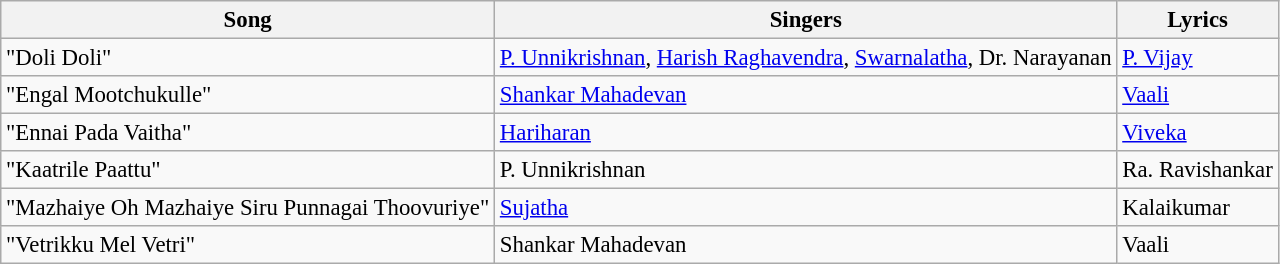<table class="wikitable" style="font-size:95%;">
<tr>
<th>Song</th>
<th>Singers</th>
<th>Lyrics</th>
</tr>
<tr>
<td>"Doli Doli"</td>
<td><a href='#'>P. Unnikrishnan</a>, <a href='#'>Harish Raghavendra</a>, <a href='#'>Swarnalatha</a>, Dr. Narayanan</td>
<td><a href='#'>P. Vijay</a></td>
</tr>
<tr>
<td>"Engal Mootchukulle"</td>
<td><a href='#'>Shankar Mahadevan</a></td>
<td><a href='#'>Vaali</a></td>
</tr>
<tr>
<td>"Ennai Pada Vaitha"</td>
<td><a href='#'>Hariharan</a></td>
<td><a href='#'>Viveka</a></td>
</tr>
<tr>
<td>"Kaatrile Paattu"</td>
<td>P. Unnikrishnan</td>
<td>Ra. Ravishankar</td>
</tr>
<tr>
<td>"Mazhaiye Oh Mazhaiye Siru Punnagai Thoovuriye"</td>
<td><a href='#'>Sujatha</a></td>
<td>Kalaikumar</td>
</tr>
<tr>
<td>"Vetrikku Mel Vetri"</td>
<td>Shankar Mahadevan</td>
<td>Vaali</td>
</tr>
</table>
